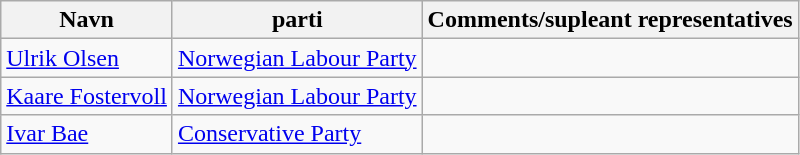<table class="wikitable">
<tr>
<th>Navn</th>
<th>parti</th>
<th>Comments/supleant representatives</th>
</tr>
<tr>
<td><a href='#'>Ulrik Olsen</a></td>
<td><a href='#'>Norwegian Labour Party</a></td>
<td></td>
</tr>
<tr>
<td><a href='#'>Kaare Fostervoll</a></td>
<td><a href='#'>Norwegian Labour Party</a></td>
<td></td>
</tr>
<tr>
<td><a href='#'>Ivar Bae</a></td>
<td><a href='#'>Conservative Party</a></td>
<td></td>
</tr>
</table>
